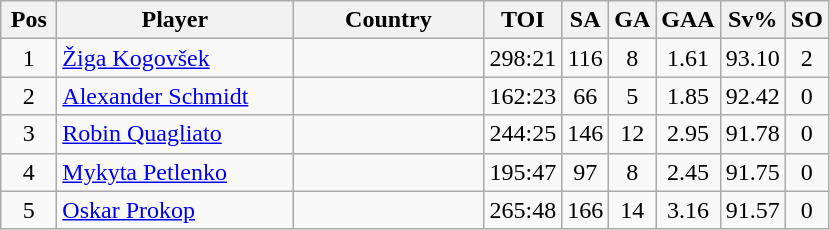<table class="wikitable sortable" style="text-align: center;">
<tr>
<th width=30>Pos</th>
<th width=150>Player</th>
<th width=120>Country</th>
<th width=20>TOI</th>
<th width=20>SA</th>
<th width=20>GA</th>
<th width=20>GAA</th>
<th width=20>Sv%</th>
<th width=20>SO</th>
</tr>
<tr>
<td>1</td>
<td align=left><a href='#'>Žiga Kogovšek</a></td>
<td align=left></td>
<td>298:21</td>
<td>116</td>
<td>8</td>
<td>1.61</td>
<td>93.10</td>
<td>2</td>
</tr>
<tr>
<td>2</td>
<td align=left><a href='#'>Alexander Schmidt</a></td>
<td align=left></td>
<td>162:23</td>
<td>66</td>
<td>5</td>
<td>1.85</td>
<td>92.42</td>
<td>0</td>
</tr>
<tr>
<td>3</td>
<td align=left><a href='#'>Robin Quagliato</a></td>
<td align=left></td>
<td>244:25</td>
<td>146</td>
<td>12</td>
<td>2.95</td>
<td>91.78</td>
<td>0</td>
</tr>
<tr>
<td>4</td>
<td align=left><a href='#'>Mykyta Petlenko</a></td>
<td align=left></td>
<td>195:47</td>
<td>97</td>
<td>8</td>
<td>2.45</td>
<td>91.75</td>
<td>0</td>
</tr>
<tr>
<td>5</td>
<td align=left><a href='#'>Oskar Prokop</a></td>
<td align=left></td>
<td>265:48</td>
<td>166</td>
<td>14</td>
<td>3.16</td>
<td>91.57</td>
<td>0</td>
</tr>
</table>
